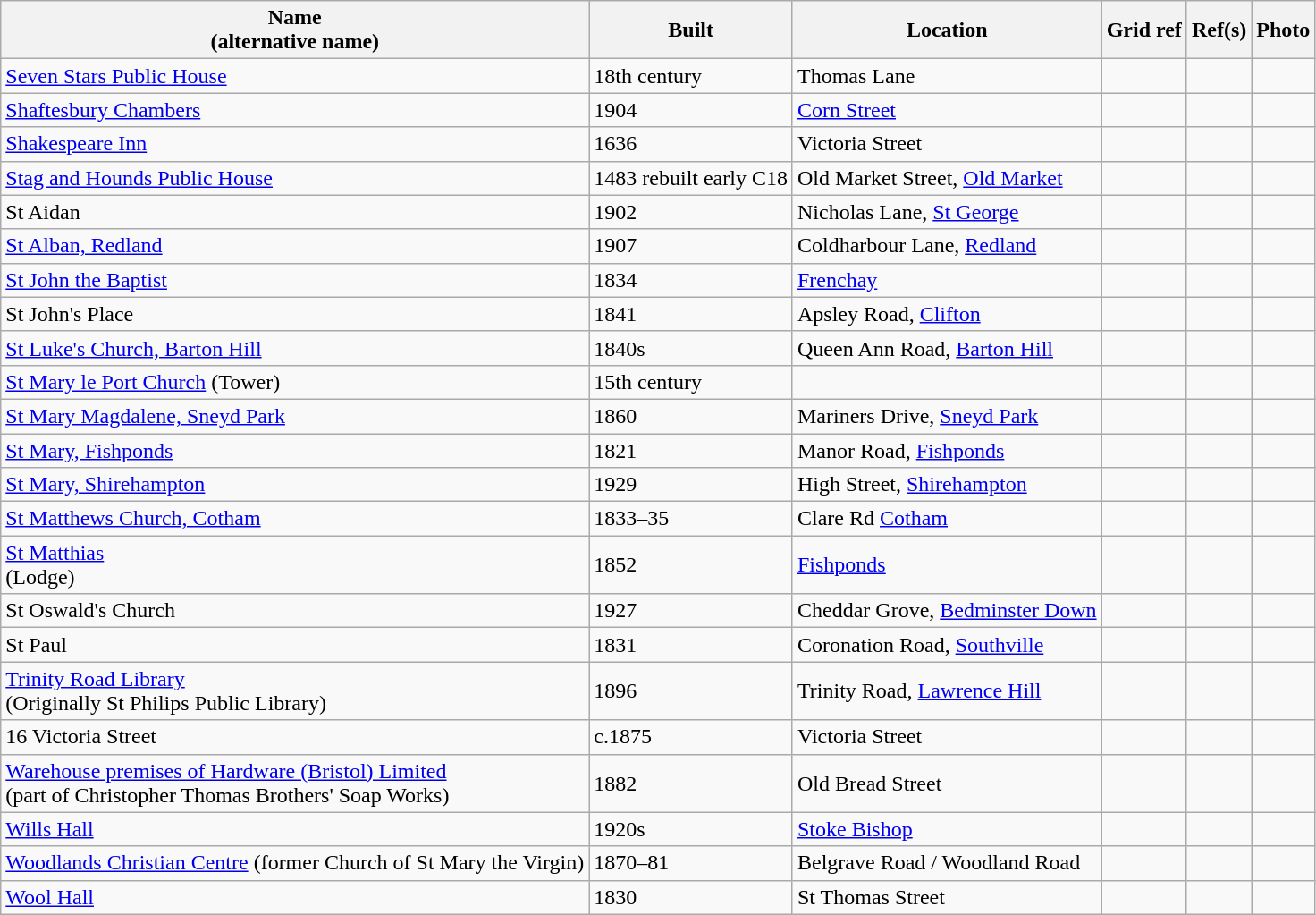<table class="wikitable">
<tr>
<th>Name<br>(alternative name)</th>
<th>Built</th>
<th>Location</th>
<th>Grid ref</th>
<th>Ref(s)</th>
<th>Photo</th>
</tr>
<tr>
<td><a href='#'>Seven Stars Public House</a></td>
<td>18th century</td>
<td>Thomas Lane</td>
<td></td>
<td></td>
<td></td>
</tr>
<tr>
<td><a href='#'>Shaftesbury Chambers</a></td>
<td>1904</td>
<td><a href='#'>Corn Street</a></td>
<td></td>
<td></td>
<td></td>
</tr>
<tr>
<td><a href='#'>Shakespeare Inn</a></td>
<td>1636</td>
<td>Victoria Street</td>
<td></td>
<td></td>
<td></td>
</tr>
<tr>
<td><a href='#'>Stag and Hounds Public House</a></td>
<td>1483 rebuilt early C18</td>
<td>Old Market Street, <a href='#'>Old Market</a></td>
<td></td>
<td></td>
<td></td>
</tr>
<tr>
<td>St Aidan</td>
<td>1902</td>
<td>Nicholas Lane, <a href='#'>St George</a></td>
<td></td>
<td></td>
<td></td>
</tr>
<tr>
<td><a href='#'>St Alban, Redland</a></td>
<td>1907</td>
<td>Coldharbour Lane, <a href='#'>Redland</a></td>
<td></td>
<td></td>
<td></td>
</tr>
<tr>
<td><a href='#'>St John the Baptist</a></td>
<td>1834</td>
<td><a href='#'>Frenchay</a></td>
<td></td>
<td></td>
<td></td>
</tr>
<tr>
<td>St John's Place</td>
<td>1841</td>
<td>Apsley Road, <a href='#'>Clifton</a></td>
<td></td>
<td></td>
<td></td>
</tr>
<tr>
<td><a href='#'>St Luke's Church, Barton Hill</a></td>
<td>1840s</td>
<td>Queen Ann Road, <a href='#'>Barton Hill</a></td>
<td></td>
<td></td>
<td></td>
</tr>
<tr>
<td><a href='#'>St Mary le Port Church</a> (Tower)</td>
<td>15th century</td>
<td></td>
<td></td>
<td></td>
<td></td>
</tr>
<tr>
<td><a href='#'>St Mary Magdalene, Sneyd Park</a></td>
<td>1860</td>
<td>Mariners Drive, <a href='#'>Sneyd Park</a></td>
<td></td>
<td></td>
<td></td>
</tr>
<tr>
<td><a href='#'>St Mary, Fishponds</a></td>
<td>1821</td>
<td>Manor Road, <a href='#'>Fishponds</a></td>
<td></td>
<td></td>
<td></td>
</tr>
<tr>
<td><a href='#'>St Mary, Shirehampton</a></td>
<td>1929</td>
<td>High Street, <a href='#'>Shirehampton</a></td>
<td></td>
<td></td>
<td></td>
</tr>
<tr>
<td><a href='#'>St Matthews Church, Cotham</a></td>
<td>1833–35</td>
<td>Clare Rd <a href='#'>Cotham</a></td>
<td></td>
<td></td>
<td></td>
</tr>
<tr>
<td><a href='#'>St Matthias</a><br>(Lodge)</td>
<td>1852</td>
<td><a href='#'>Fishponds</a></td>
<td></td>
<td></td>
<td></td>
</tr>
<tr>
<td>St Oswald's Church</td>
<td>1927</td>
<td>Cheddar Grove, <a href='#'>Bedminster Down</a></td>
<td></td>
<td></td>
<td></td>
</tr>
<tr>
<td>St Paul</td>
<td>1831</td>
<td>Coronation Road, <a href='#'>Southville</a></td>
<td></td>
<td></td>
<td></td>
</tr>
<tr>
<td><a href='#'>Trinity Road Library</a><br>(Originally St Philips Public Library)</td>
<td>1896</td>
<td>Trinity Road, <a href='#'>Lawrence Hill</a></td>
<td></td>
<td></td>
<td></td>
</tr>
<tr>
<td>16 Victoria Street</td>
<td>c.1875</td>
<td>Victoria Street</td>
<td></td>
<td></td>
<td></td>
</tr>
<tr>
<td><a href='#'>Warehouse premises of Hardware (Bristol) Limited</a><br>(part of Christopher Thomas Brothers' Soap Works)</td>
<td>1882</td>
<td>Old Bread Street</td>
<td></td>
<td></td>
<td></td>
</tr>
<tr>
<td><a href='#'>Wills Hall</a></td>
<td>1920s</td>
<td><a href='#'>Stoke Bishop</a></td>
<td></td>
<td></td>
<td></td>
</tr>
<tr>
<td><a href='#'>Woodlands Christian Centre</a> (former Church of St Mary the Virgin)</td>
<td>1870–81</td>
<td>Belgrave Road / Woodland Road</td>
<td></td>
<td></td>
<td></td>
</tr>
<tr>
<td><a href='#'>Wool Hall</a></td>
<td>1830</td>
<td>St Thomas Street</td>
<td></td>
<td></td>
<td></td>
</tr>
</table>
